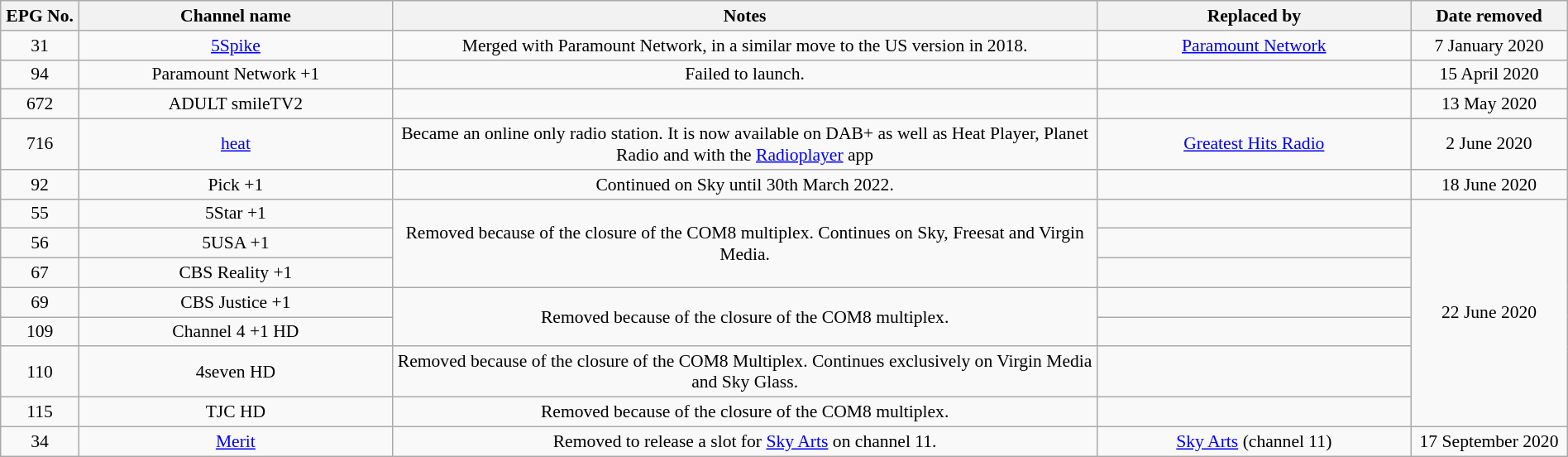<table class="wikitable sortable" style="font-size:90%; text-align:center; width:100%;">
<tr>
<th style="width:5%;">EPG No.</th>
<th style="width:20%;">Channel name</th>
<th style="width:45%;">Notes</th>
<th style="width:20%;">Replaced by</th>
<th style="width:10%;">Date removed</th>
</tr>
<tr>
<td>31</td>
<td><a href='#'>5Spike</a></td>
<td>Merged with Paramount Network, in a similar move to the US version in 2018.</td>
<td><a href='#'>Paramount Network</a></td>
<td>7 January 2020</td>
</tr>
<tr>
<td>94</td>
<td>Paramount Network +1</td>
<td>Failed to launch.</td>
<td></td>
<td>15 April 2020</td>
</tr>
<tr>
<td>672</td>
<td>ADULT smileTV2</td>
<td></td>
<td></td>
<td>13 May 2020</td>
</tr>
<tr>
<td>716</td>
<td><a href='#'>heat</a></td>
<td>Became an online only radio station. It is now available on DAB+ as well as Heat Player, Planet Radio and with the <a href='#'>Radioplayer</a> app</td>
<td><a href='#'>Greatest Hits Radio</a></td>
<td>2 June 2020</td>
</tr>
<tr>
<td>92</td>
<td>Pick +1</td>
<td>Continued on Sky until 30th March 2022.</td>
<td></td>
<td>18 June 2020</td>
</tr>
<tr>
<td>55</td>
<td>5Star +1</td>
<td rowspan="3">Removed because of the closure of the COM8 multiplex. Continues on Sky, Freesat and Virgin Media.</td>
<td></td>
<td rowspan="7">22 June 2020</td>
</tr>
<tr>
<td>56</td>
<td>5USA +1</td>
<td></td>
</tr>
<tr>
<td>67</td>
<td>CBS Reality +1</td>
<td></td>
</tr>
<tr>
<td>69</td>
<td>CBS Justice +1</td>
<td rowspan="2">Removed because of the closure of the COM8 multiplex.</td>
<td></td>
</tr>
<tr>
<td>109</td>
<td>Channel 4 +1 HD</td>
<td></td>
</tr>
<tr>
<td>110</td>
<td>4seven HD</td>
<td>Removed because of the closure of the COM8 Multiplex. Continues exclusively on Virgin Media and Sky Glass.</td>
<td></td>
</tr>
<tr>
<td>115</td>
<td>TJC HD</td>
<td>Removed because of the closure of the COM8 multiplex.</td>
<td></td>
</tr>
<tr>
<td>34</td>
<td><a href='#'>Merit</a></td>
<td>Removed to release a slot for <a href='#'>Sky Arts</a> on channel 11.</td>
<td><a href='#'>Sky Arts</a> (channel 11)</td>
<td>17 September 2020</td>
</tr>
</table>
